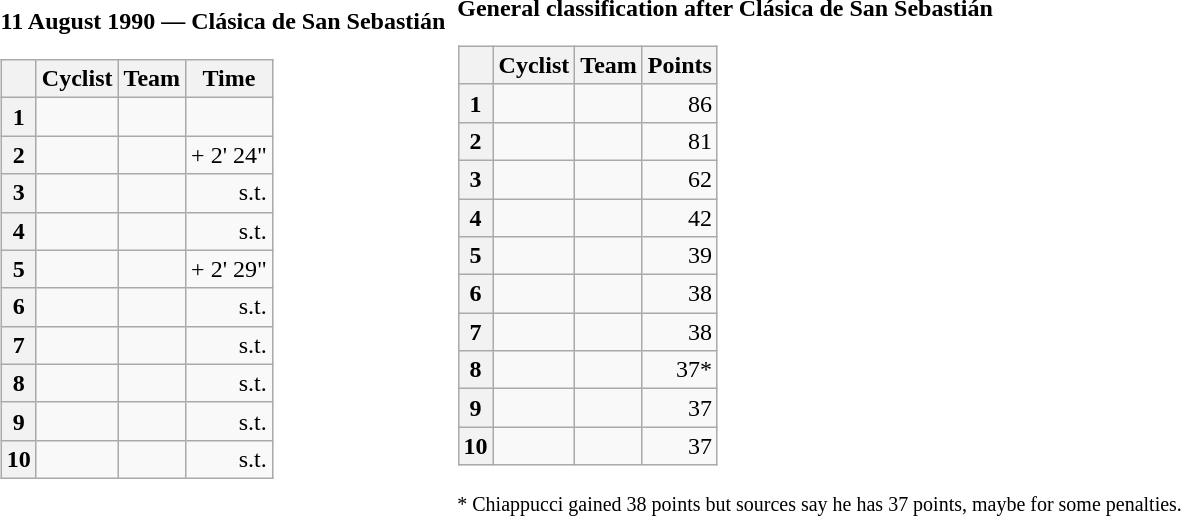<table>
<tr>
<td><strong>11 August 1990 — Clásica de San Sebastián </strong><br><table class="wikitable">
<tr>
<th></th>
<th>Cyclist</th>
<th>Team</th>
<th>Time</th>
</tr>
<tr>
<th>1</th>
<td></td>
<td></td>
<td align="right"></td>
</tr>
<tr>
<th>2</th>
<td></td>
<td></td>
<td align="right">+ 2' 24"</td>
</tr>
<tr>
<th>3</th>
<td></td>
<td></td>
<td align="right">s.t.</td>
</tr>
<tr>
<th>4</th>
<td></td>
<td></td>
<td align="right">s.t.</td>
</tr>
<tr>
<th>5</th>
<td></td>
<td></td>
<td align="right">+ 2' 29"</td>
</tr>
<tr>
<th>6</th>
<td></td>
<td></td>
<td align="right">s.t.</td>
</tr>
<tr>
<th>7</th>
<td></td>
<td></td>
<td align="right">s.t.</td>
</tr>
<tr>
<th>8</th>
<td></td>
<td></td>
<td align="right">s.t.</td>
</tr>
<tr>
<th>9</th>
<td></td>
<td></td>
<td align="right">s.t.</td>
</tr>
<tr>
<th>10</th>
<td></td>
<td></td>
<td align="right">s.t.</td>
</tr>
</table>
</td>
<td></td>
<td><strong>General classification after Clásica de San Sebastián</strong><br><table class="wikitable">
<tr>
<th></th>
<th>Cyclist</th>
<th>Team</th>
<th>Points</th>
</tr>
<tr>
<th>1</th>
<td> </td>
<td></td>
<td align="right">86</td>
</tr>
<tr>
<th>2</th>
<td></td>
<td></td>
<td align="right">81</td>
</tr>
<tr>
<th>3</th>
<td></td>
<td></td>
<td align="right">62</td>
</tr>
<tr>
<th>4</th>
<td></td>
<td></td>
<td align="right">42</td>
</tr>
<tr>
<th>5</th>
<td></td>
<td></td>
<td align="right">39</td>
</tr>
<tr>
<th>6</th>
<td></td>
<td></td>
<td align="right">38</td>
</tr>
<tr>
<th>7</th>
<td></td>
<td></td>
<td align="right">38</td>
</tr>
<tr>
<th>8</th>
<td></td>
<td></td>
<td align="right">37*</td>
</tr>
<tr>
<th>9</th>
<td></td>
<td></td>
<td align="right">37</td>
</tr>
<tr>
<th>10</th>
<td></td>
<td></td>
<td align="right">37</td>
</tr>
</table>
<small>* Chiappucci gained 38 points but sources say he has 37 points, maybe for some penalties.</small></td>
</tr>
</table>
